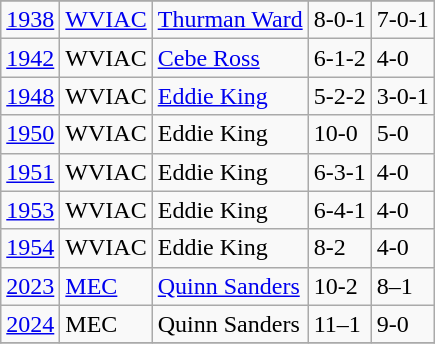<table class="wikitable">
<tr>
</tr>
<tr>
<td><a href='#'>1938</a></td>
<td><a href='#'>WVIAC</a></td>
<td><a href='#'>Thurman Ward</a></td>
<td>8-0-1</td>
<td>7-0-1</td>
</tr>
<tr>
<td><a href='#'>1942</a></td>
<td>WVIAC</td>
<td><a href='#'>Cebe Ross</a></td>
<td>6-1-2</td>
<td>4-0</td>
</tr>
<tr>
<td><a href='#'>1948</a></td>
<td>WVIAC</td>
<td><a href='#'>Eddie King</a></td>
<td>5-2-2</td>
<td>3-0-1</td>
</tr>
<tr>
<td><a href='#'>1950</a></td>
<td>WVIAC</td>
<td>Eddie King</td>
<td>10-0</td>
<td>5-0</td>
</tr>
<tr>
<td><a href='#'>1951</a></td>
<td>WVIAC</td>
<td>Eddie King</td>
<td>6-3-1</td>
<td>4-0</td>
</tr>
<tr>
<td><a href='#'>1953</a></td>
<td>WVIAC</td>
<td>Eddie King</td>
<td>6-4-1</td>
<td>4-0</td>
</tr>
<tr>
<td><a href='#'>1954</a></td>
<td>WVIAC</td>
<td>Eddie King</td>
<td>8-2</td>
<td>4-0</td>
</tr>
<tr>
<td><a href='#'>2023</a></td>
<td><a href='#'>MEC</a></td>
<td><a href='#'>Quinn Sanders</a></td>
<td>10-2</td>
<td>8–1</td>
</tr>
<tr>
<td><a href='#'>2024</a></td>
<td>MEC</td>
<td>Quinn Sanders</td>
<td>11–1</td>
<td>9-0</td>
</tr>
<tr>
</tr>
</table>
